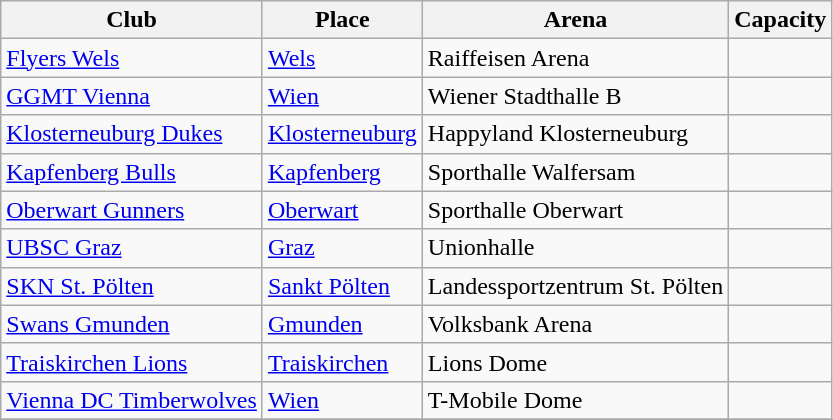<table class="wikitable sortable">
<tr>
<th>Club</th>
<th>Place</th>
<th>Arena</th>
<th>Capacity</th>
</tr>
<tr>
<td><a href='#'>Flyers Wels</a></td>
<td><a href='#'>Wels</a></td>
<td>Raiffeisen Arena</td>
<td style="text-align:center;"></td>
</tr>
<tr>
<td><a href='#'>GGMT Vienna</a></td>
<td><a href='#'>Wien</a></td>
<td>Wiener Stadthalle B</td>
<td style="text-align:center;"></td>
</tr>
<tr>
<td><a href='#'>Klosterneuburg Dukes</a></td>
<td><a href='#'>Klosterneuburg</a></td>
<td>Happyland Klosterneuburg</td>
<td style="text-align:center;"></td>
</tr>
<tr>
<td><a href='#'>Kapfenberg Bulls</a></td>
<td><a href='#'>Kapfenberg</a></td>
<td>Sporthalle Walfersam</td>
<td style="text-align:center;"></td>
</tr>
<tr>
<td><a href='#'>Oberwart Gunners</a></td>
<td><a href='#'>Oberwart</a></td>
<td>Sporthalle Oberwart</td>
<td style="text-align:center;"></td>
</tr>
<tr>
<td><a href='#'>UBSC Graz</a></td>
<td><a href='#'>Graz</a></td>
<td>Unionhalle</td>
<td style="text-align:center;"></td>
</tr>
<tr>
<td><a href='#'>SKN St. Pölten</a></td>
<td><a href='#'>Sankt Pölten</a></td>
<td>Landessportzentrum St. Pölten</td>
<td style="text-align:center;"></td>
</tr>
<tr>
<td><a href='#'>Swans Gmunden</a></td>
<td><a href='#'>Gmunden</a></td>
<td>Volksbank Arena</td>
<td style="text-align:center;"></td>
</tr>
<tr>
<td><a href='#'>Traiskirchen Lions</a></td>
<td><a href='#'>Traiskirchen</a></td>
<td>Lions Dome</td>
<td style="text-align:center;"></td>
</tr>
<tr>
<td><a href='#'>Vienna DC Timberwolves</a></td>
<td><a href='#'>Wien</a></td>
<td>T-Mobile Dome</td>
<td style="text-align:center;"></td>
</tr>
<tr>
</tr>
</table>
